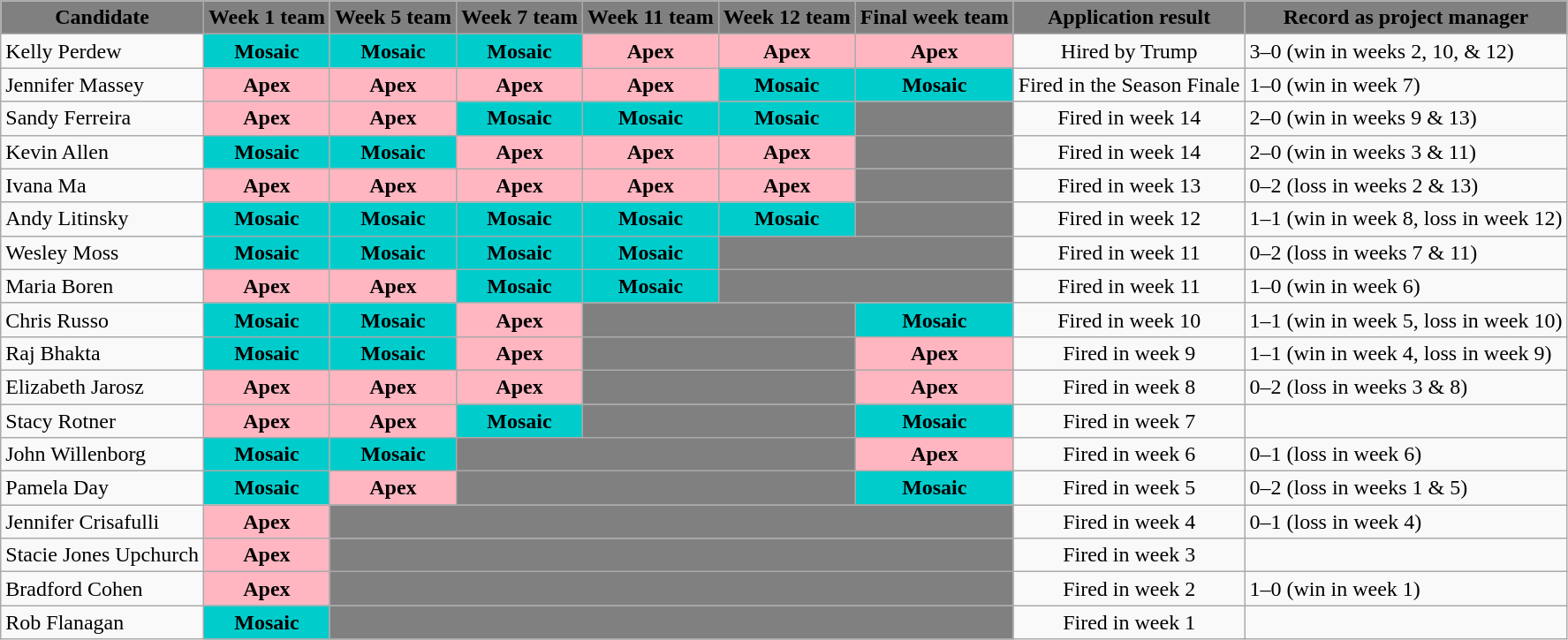<table class="wikitable">
<tr>
<th style="background:gray;"><span>Candidate</span></th>
<th style="background:gray;"><span>Week 1 team</span></th>
<th style="background:gray;"><span>Week 5 team</span></th>
<th style="background:gray;"><span>Week 7 team</span></th>
<th style="background:gray;"><span>Week 11 team</span></th>
<th style="background:gray;"><span>Week 12 team</span></th>
<th style="background:gray;"><span>Final week team</span></th>
<th style="background:gray;"><span>Application result</span></th>
<th style="background:gray;"><span>Record as project manager</span></th>
</tr>
<tr>
<td>Kelly Perdew</td>
<td style="text-align:center; background:#0cc;"><strong>Mosaic</strong></td>
<td style="text-align:center; background:#0cc;"><strong>Mosaic</strong></td>
<td style="text-align:center; background:#0cc;"><strong>Mosaic</strong></td>
<td style="text-align:center; background:#FFB6C1;"><strong>Apex</strong></td>
<td style="text-align:center; background:#FFB6C1;"><strong>Apex</strong></td>
<td style="text-align:center; background:#FFB6C1;"><strong>Apex</strong></td>
<td style="text-align:center;">Hired by Trump</td>
<td>3–0 (win in weeks 2, 10, & 12)</td>
</tr>
<tr>
<td>Jennifer Massey</td>
<td style="text-align:center; background:#FFB6C1;"><strong>Apex</strong></td>
<td style="text-align:center; background:#FFB6C1;"><strong>Apex</strong></td>
<td style="text-align:center; background:#FFB6C1;"><strong>Apex</strong></td>
<td style="text-align:center; background:#FFB6C1;"><strong>Apex</strong></td>
<td style="text-align:center; background:#0cc;"><strong>Mosaic</strong></td>
<td style="text-align:center; background:#0cc;"><strong>Mosaic</strong></td>
<td style="text-align:center;">Fired in the Season Finale</td>
<td>1–0 (win in week 7)</td>
</tr>
<tr>
<td>Sandy Ferreira</td>
<td style="text-align:center; background:#FFB6C1;"><strong>Apex</strong></td>
<td style="text-align:center; background:#FFB6C1;"><strong>Apex</strong></td>
<td style="text-align:center; background:#0cc;"><strong>Mosaic</strong></td>
<td style="text-align:center; background:#0cc;"><strong>Mosaic</strong></td>
<td style="text-align:center; background:#0cc;"><strong>Mosaic</strong></td>
<td style="background:gray;"></td>
<td style="text-align:center;">Fired in week 14</td>
<td>2–0 (win in weeks 9 & 13)</td>
</tr>
<tr>
<td>Kevin Allen</td>
<td style="text-align:center; background:#0cc;"><strong>Mosaic</strong></td>
<td style="text-align:center; background:#0cc;"><strong>Mosaic</strong></td>
<td style="text-align:center; background:#FFB6C1;"><strong>Apex</strong></td>
<td style="text-align:center; background:#FFB6C1;"><strong>Apex</strong></td>
<td style="text-align:center; background:#FFB6C1;"><strong>Apex</strong></td>
<td style="background:gray;"></td>
<td style="text-align:center;">Fired in week 14</td>
<td>2–0 (win in weeks 3 & 11)</td>
</tr>
<tr>
<td>Ivana Ma</td>
<td style="text-align:center; background:#FFB6C1;"><strong>Apex</strong></td>
<td style="text-align:center; background:#FFB6C1;"><strong>Apex</strong></td>
<td style="text-align:center; background:#FFB6C1;"><strong>Apex</strong></td>
<td style="text-align:center; background:#FFB6C1;"><strong>Apex</strong></td>
<td style="text-align:center; background:#FFB6C1;"><strong>Apex</strong></td>
<td style="background:gray;"></td>
<td style="text-align:center;">Fired in week 13</td>
<td>0–2 (loss in weeks 2 & 13)</td>
</tr>
<tr>
<td>Andy Litinsky</td>
<td style="text-align:center; background:#0cc;"><strong>Mosaic</strong></td>
<td style="text-align:center; background:#0cc;"><strong>Mosaic</strong></td>
<td style="text-align:center; background:#0cc;"><strong>Mosaic</strong></td>
<td style="text-align:center; background:#0cc;"><strong>Mosaic</strong></td>
<td style="text-align:center; background:#0cc;"><strong>Mosaic</strong></td>
<td style="background:gray;"></td>
<td style="text-align:center;">Fired in week 12</td>
<td>1–1 (win in week 8, loss in week 12)</td>
</tr>
<tr>
<td>Wesley Moss</td>
<td style="text-align:center; background:#0cc;"><strong>Mosaic</strong></td>
<td style="text-align:center; background:#0cc;"><strong>Mosaic</strong></td>
<td style="text-align:center; background:#0cc;"><strong>Mosaic</strong></td>
<td style="text-align:center; background:#0cc;"><strong>Mosaic</strong></td>
<td colspan="2" style="background:gray;"></td>
<td style="text-align:center;">Fired in week 11</td>
<td>0–2 (loss in weeks 7 & 11)</td>
</tr>
<tr>
<td>Maria Boren</td>
<td style="text-align:center; background:#FFB6C1;"><strong>Apex</strong></td>
<td style="text-align:center; background:#FFB6C1;"><strong>Apex</strong></td>
<td style="text-align:center; background:#0cc;"><strong>Mosaic</strong></td>
<td style="text-align:center; background:#0cc;"><strong>Mosaic</strong></td>
<td colspan="2" style="background:gray;"></td>
<td style="text-align:center;">Fired in week 11</td>
<td>1–0 (win in week 6)</td>
</tr>
<tr>
<td>Chris Russo</td>
<td style="text-align:center; background:#0cc;"><strong>Mosaic</strong></td>
<td style="text-align:center; background:#0cc;"><strong>Mosaic</strong></td>
<td style="text-align:center; background:#FFB6C1;"><strong>Apex</strong></td>
<td colspan="2" style="background:gray;"></td>
<td style="text-align:center; background:#0cc;"><strong>Mosaic</strong></td>
<td style="text-align:center;">Fired in week 10</td>
<td>1–1 (win in week 5, loss in week 10)</td>
</tr>
<tr>
<td>Raj Bhakta</td>
<td style="text-align:center; background:#0cc;"><strong>Mosaic</strong></td>
<td style="text-align:center; background:#0cc;"><strong>Mosaic</strong></td>
<td style="text-align:center; background:#FFB6C1;"><strong>Apex</strong></td>
<td colspan="2" style="background:gray;"></td>
<td style="text-align:center; background:#FFB6C1;"><strong>Apex</strong></td>
<td style="text-align:center;">Fired in week 9</td>
<td>1–1 (win in week 4, loss in week 9)</td>
</tr>
<tr>
<td>Elizabeth Jarosz</td>
<td style="text-align:center; background:#FFB6C1;"><strong>Apex</strong></td>
<td style="text-align:center; background:#FFB6C1;"><strong>Apex</strong></td>
<td style="text-align:center; background:#FFB6C1;"><strong>Apex</strong></td>
<td colspan="2" style="background:gray;"></td>
<td style="text-align:center; background:#FFB6C1;"><strong>Apex</strong></td>
<td style="text-align:center;">Fired in week 8</td>
<td>0–2 (loss in weeks 3 & 8)</td>
</tr>
<tr>
<td>Stacy Rotner</td>
<td style="text-align:center; background:#FFB6C1;"><strong>Apex</strong></td>
<td style="text-align:center; background:#FFB6C1;"><strong>Apex</strong></td>
<td style="text-align:center; background:#0cc;"><strong>Mosaic</strong></td>
<td colspan="2" style="background:gray;"></td>
<td style="text-align:center; background:#0cc;"><strong>Mosaic</strong></td>
<td style="text-align:center;">Fired in week 7</td>
<td></td>
</tr>
<tr>
<td>John Willenborg</td>
<td style="text-align:center; background:#0cc;"><strong>Mosaic</strong></td>
<td style="text-align:center; background:#0cc;"><strong>Mosaic</strong></td>
<td colspan="3" style="background:gray;"></td>
<td style="text-align:center; background:#FFB6C1;"><strong>Apex</strong></td>
<td style="text-align:center;">Fired in week 6</td>
<td>0–1 (loss in week 6)</td>
</tr>
<tr>
<td>Pamela Day</td>
<td style="text-align:center; background:#0cc;"><strong>Mosaic</strong></td>
<td style="text-align:center; background:#FFB6C1;"><strong>Apex</strong></td>
<td colspan="3" style="background:gray;"></td>
<td style="text-align:center; background:#0cc;"><strong>Mosaic</strong></td>
<td style="text-align:center;">Fired in week 5</td>
<td>0–2 (loss in weeks 1 & 5)</td>
</tr>
<tr>
<td>Jennifer Crisafulli</td>
<td style="text-align:center; background:#FFB6C1;"><strong>Apex</strong></td>
<td colspan="5" style="background:gray;"></td>
<td style="text-align:center;">Fired in week 4</td>
<td>0–1 (loss in week 4)</td>
</tr>
<tr>
<td>Stacie Jones Upchurch</td>
<td style="text-align:center; background:#FFB6C1;"><strong>Apex</strong></td>
<td colspan="5" style="background:gray;"></td>
<td style="text-align:center;">Fired in week 3</td>
<td></td>
</tr>
<tr>
<td>Bradford Cohen</td>
<td style="text-align:center; background:#FFB6C1;"><strong>Apex</strong></td>
<td colspan="5" style="background:gray;"></td>
<td style="text-align:center;">Fired in week 2</td>
<td>1–0 (win in week 1)</td>
</tr>
<tr>
<td>Rob Flanagan</td>
<td style="text-align:center; background:#0cc;"><strong>Mosaic</strong></td>
<td colspan="5" style="background:gray;"></td>
<td style="text-align:center;">Fired in week 1</td>
<td></td>
</tr>
</table>
